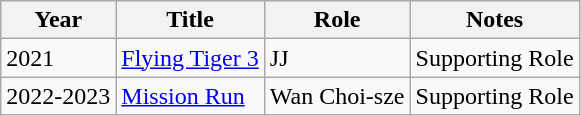<table class="wikitable">
<tr>
<th>Year</th>
<th>Title</th>
<th>Role</th>
<th>Notes</th>
</tr>
<tr>
<td>2021</td>
<td><a href='#'>Flying Tiger 3</a></td>
<td>JJ</td>
<td>Supporting Role</td>
</tr>
<tr>
<td>2022-2023</td>
<td><a href='#'>Mission Run</a></td>
<td>Wan Choi-sze</td>
<td>Supporting Role</td>
</tr>
</table>
